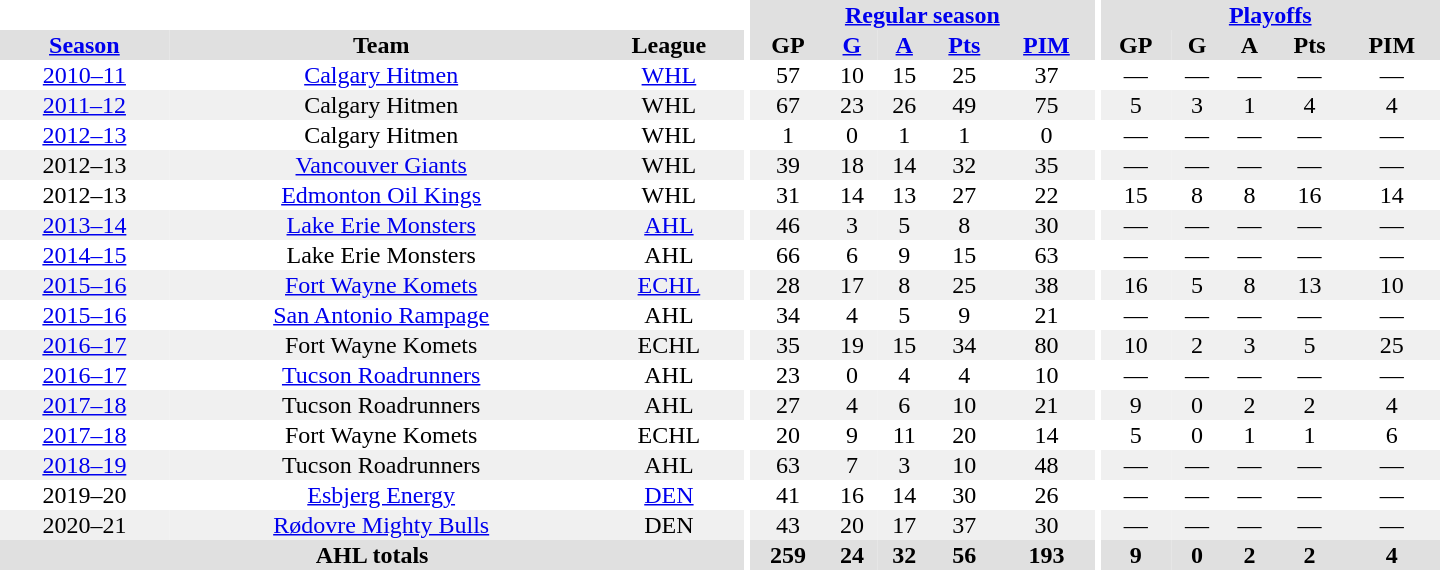<table border="0" cellpadding="1" cellspacing="0" style="text-align:center; width:60em">
<tr bgcolor="#e0e0e0">
<th colspan="3" bgcolor="#ffffff"></th>
<th rowspan="99" bgcolor="#ffffff"></th>
<th colspan="5"><a href='#'>Regular season</a></th>
<th rowspan="99" bgcolor="#ffffff"></th>
<th colspan="5"><a href='#'>Playoffs</a></th>
</tr>
<tr bgcolor="#e0e0e0">
<th><a href='#'>Season</a></th>
<th>Team</th>
<th>League</th>
<th>GP</th>
<th><a href='#'>G</a></th>
<th><a href='#'>A</a></th>
<th><a href='#'>Pts</a></th>
<th><a href='#'>PIM</a></th>
<th>GP</th>
<th>G</th>
<th>A</th>
<th>Pts</th>
<th>PIM</th>
</tr>
<tr>
<td><a href='#'>2010–11</a></td>
<td><a href='#'>Calgary Hitmen</a></td>
<td><a href='#'>WHL</a></td>
<td>57</td>
<td>10</td>
<td>15</td>
<td>25</td>
<td>37</td>
<td>—</td>
<td>—</td>
<td>—</td>
<td>—</td>
<td>—</td>
</tr>
<tr bgcolor="#f0f0f0">
<td><a href='#'>2011–12</a></td>
<td>Calgary Hitmen</td>
<td>WHL</td>
<td>67</td>
<td>23</td>
<td>26</td>
<td>49</td>
<td>75</td>
<td>5</td>
<td>3</td>
<td>1</td>
<td>4</td>
<td>4</td>
</tr>
<tr>
<td><a href='#'>2012–13</a></td>
<td>Calgary Hitmen</td>
<td>WHL</td>
<td>1</td>
<td>0</td>
<td>1</td>
<td>1</td>
<td>0</td>
<td>—</td>
<td>—</td>
<td>—</td>
<td>—</td>
<td>—</td>
</tr>
<tr bgcolor="#f0f0f0">
<td>2012–13</td>
<td><a href='#'>Vancouver Giants</a></td>
<td>WHL</td>
<td>39</td>
<td>18</td>
<td>14</td>
<td>32</td>
<td>35</td>
<td>—</td>
<td>—</td>
<td>—</td>
<td>—</td>
<td>—</td>
</tr>
<tr>
<td>2012–13</td>
<td><a href='#'>Edmonton Oil Kings</a></td>
<td>WHL</td>
<td>31</td>
<td>14</td>
<td>13</td>
<td>27</td>
<td>22</td>
<td>15</td>
<td>8</td>
<td>8</td>
<td>16</td>
<td>14</td>
</tr>
<tr bgcolor="#f0f0f0">
<td><a href='#'>2013–14</a></td>
<td><a href='#'>Lake Erie Monsters</a></td>
<td><a href='#'>AHL</a></td>
<td>46</td>
<td>3</td>
<td>5</td>
<td>8</td>
<td>30</td>
<td>—</td>
<td>—</td>
<td>—</td>
<td>—</td>
<td>—</td>
</tr>
<tr>
<td><a href='#'>2014–15</a></td>
<td>Lake Erie Monsters</td>
<td>AHL</td>
<td>66</td>
<td>6</td>
<td>9</td>
<td>15</td>
<td>63</td>
<td>—</td>
<td>—</td>
<td>—</td>
<td>—</td>
<td>—</td>
</tr>
<tr bgcolor="#f0f0f0">
<td><a href='#'>2015–16</a></td>
<td><a href='#'>Fort Wayne Komets</a></td>
<td><a href='#'>ECHL</a></td>
<td>28</td>
<td>17</td>
<td>8</td>
<td>25</td>
<td>38</td>
<td>16</td>
<td>5</td>
<td>8</td>
<td>13</td>
<td>10</td>
</tr>
<tr>
<td><a href='#'>2015–16</a></td>
<td><a href='#'>San Antonio Rampage</a></td>
<td>AHL</td>
<td>34</td>
<td>4</td>
<td>5</td>
<td>9</td>
<td>21</td>
<td>—</td>
<td>—</td>
<td>—</td>
<td>—</td>
<td>—</td>
</tr>
<tr bgcolor="#f0f0f0">
<td><a href='#'>2016–17</a></td>
<td>Fort Wayne Komets</td>
<td>ECHL</td>
<td>35</td>
<td>19</td>
<td>15</td>
<td>34</td>
<td>80</td>
<td>10</td>
<td>2</td>
<td>3</td>
<td>5</td>
<td>25</td>
</tr>
<tr>
<td><a href='#'>2016–17</a></td>
<td><a href='#'>Tucson Roadrunners</a></td>
<td>AHL</td>
<td>23</td>
<td>0</td>
<td>4</td>
<td>4</td>
<td>10</td>
<td>—</td>
<td>—</td>
<td>—</td>
<td>—</td>
<td>—</td>
</tr>
<tr bgcolor="#f0f0f0">
<td><a href='#'>2017–18</a></td>
<td>Tucson Roadrunners</td>
<td>AHL</td>
<td>27</td>
<td>4</td>
<td>6</td>
<td>10</td>
<td>21</td>
<td>9</td>
<td>0</td>
<td>2</td>
<td>2</td>
<td>4</td>
</tr>
<tr>
<td><a href='#'>2017–18</a></td>
<td>Fort Wayne Komets</td>
<td>ECHL</td>
<td>20</td>
<td>9</td>
<td>11</td>
<td>20</td>
<td>14</td>
<td>5</td>
<td>0</td>
<td>1</td>
<td>1</td>
<td>6</td>
</tr>
<tr bgcolor="#f0f0f0">
<td><a href='#'>2018–19</a></td>
<td>Tucson Roadrunners</td>
<td>AHL</td>
<td>63</td>
<td>7</td>
<td>3</td>
<td>10</td>
<td>48</td>
<td>—</td>
<td>—</td>
<td>—</td>
<td>—</td>
<td>—</td>
</tr>
<tr>
<td>2019–20</td>
<td><a href='#'>Esbjerg Energy</a></td>
<td><a href='#'>DEN</a></td>
<td>41</td>
<td>16</td>
<td>14</td>
<td>30</td>
<td>26</td>
<td>—</td>
<td>—</td>
<td>—</td>
<td>—</td>
<td>—</td>
</tr>
<tr bgcolor="#f0f0f0">
<td>2020–21</td>
<td><a href='#'>Rødovre Mighty Bulls</a></td>
<td>DEN</td>
<td>43</td>
<td>20</td>
<td>17</td>
<td>37</td>
<td>30</td>
<td>—</td>
<td>—</td>
<td>—</td>
<td>—</td>
<td>—</td>
</tr>
<tr bgcolor="#e0e0e0">
<th colspan="3">AHL totals</th>
<th>259</th>
<th>24</th>
<th>32</th>
<th>56</th>
<th>193</th>
<th>9</th>
<th>0</th>
<th>2</th>
<th>2</th>
<th>4</th>
</tr>
</table>
